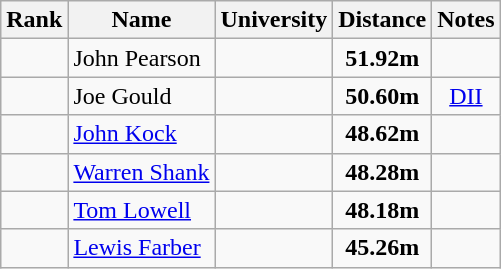<table class="wikitable sortable" style="text-align:center">
<tr>
<th>Rank</th>
<th>Name</th>
<th>University</th>
<th>Distance</th>
<th>Notes</th>
</tr>
<tr>
<td></td>
<td align=left>John Pearson</td>
<td></td>
<td><strong>51.92m</strong></td>
<td></td>
</tr>
<tr>
<td></td>
<td align=left>Joe Gould</td>
<td></td>
<td><strong>50.60m</strong></td>
<td><a href='#'>DII</a></td>
</tr>
<tr>
<td></td>
<td align=left><a href='#'>John Kock</a></td>
<td></td>
<td><strong>48.62m</strong></td>
<td></td>
</tr>
<tr>
<td></td>
<td align=left><a href='#'>Warren Shank</a></td>
<td></td>
<td><strong>48.28m</strong></td>
<td></td>
</tr>
<tr>
<td></td>
<td align=left><a href='#'>Tom Lowell</a></td>
<td></td>
<td><strong>48.18m</strong></td>
<td></td>
</tr>
<tr>
<td></td>
<td align=left><a href='#'>Lewis Farber</a></td>
<td></td>
<td><strong>45.26m</strong></td>
<td></td>
</tr>
</table>
